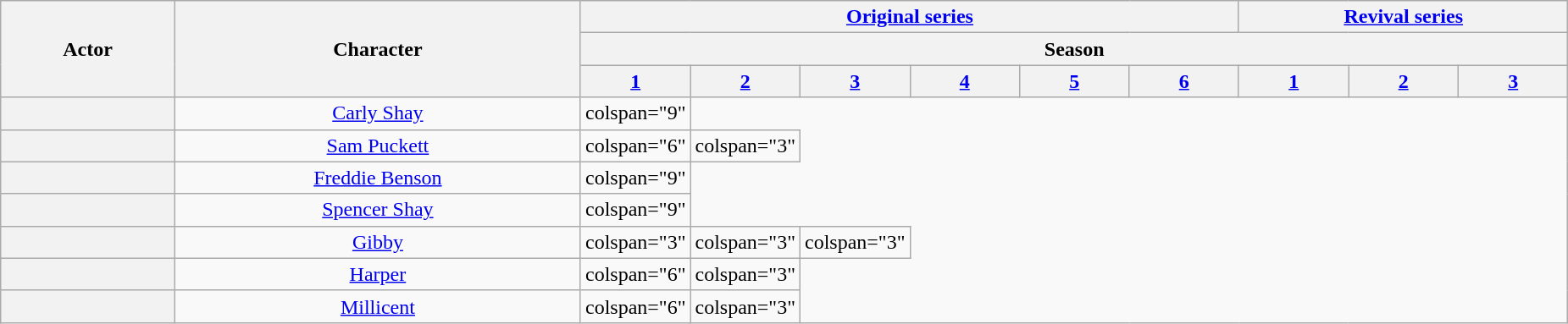<table class="wikitable plainrowheaders" style="text-align:center">
<tr>
<th rowspan="3">Actor</th>
<th rowspan="3">Character</th>
<th colspan="6"><a href='#'>Original series</a></th>
<th colspan="3"><a href='#'>Revival series</a></th>
</tr>
<tr>
<th colspan="9">Season</th>
</tr>
<tr>
<th style="width:7%;" scope="col"><a href='#'>1</a></th>
<th style="width:7%;" scope="col"><a href='#'>2</a></th>
<th style="width:7%;" scope="col"><a href='#'>3</a></th>
<th style="width:7%;" scope="col"><a href='#'>4</a></th>
<th style="width:7%;" scope="col"><a href='#'>5</a></th>
<th style="width:7%;" scope="col"><a href='#'>6</a></th>
<th style="width:7%;" scope="col"><a href='#'>1</a></th>
<th style="width:7%;" scope="col"><a href='#'>2</a></th>
<th style="width:7%;" scope="col"><a href='#'>3</a></th>
</tr>
<tr>
<th scope="row"></th>
<td><a href='#'>Carly Shay</a></td>
<td>colspan="9" </td>
</tr>
<tr>
<th scope="row"></th>
<td><a href='#'>Sam Puckett</a></td>
<td>colspan="6" </td>
<td>colspan="3" </td>
</tr>
<tr>
<th scope="row"></th>
<td><a href='#'>Freddie Benson</a></td>
<td>colspan="9" </td>
</tr>
<tr>
<th scope="row"></th>
<td><a href='#'>Spencer Shay</a></td>
<td>colspan="9" </td>
</tr>
<tr>
<th scope="row"></th>
<td><a href='#'>Gibby</a></td>
<td>colspan="3" </td>
<td>colspan="3" </td>
<td>colspan="3" </td>
</tr>
<tr>
<th scope="row"></th>
<td><a href='#'>Harper</a></td>
<td>colspan="6" </td>
<td>colspan="3" </td>
</tr>
<tr>
<th scope="row"></th>
<td><a href='#'>Millicent</a></td>
<td>colspan="6" </td>
<td>colspan="3" </td>
</tr>
</table>
